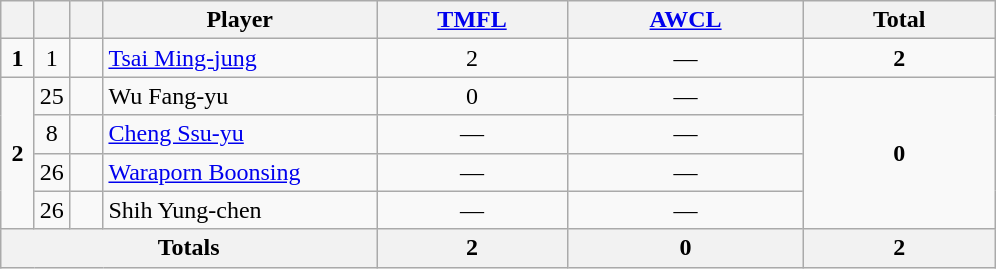<table class="wikitable" style="text-align:center">
<tr>
<th width=15></th>
<th width=15></th>
<th width=15></th>
<th width=175>Player</th>
<th width=120><a href='#'>TMFL</a></th>
<th width=150><a href='#'>AWCL</a></th>
<th width=120>Total</th>
</tr>
<tr>
<td><strong>1</strong></td>
<td>1</td>
<td></td>
<td align=left><a href='#'>Tsai Ming-jung</a></td>
<td>2</td>
<td>—</td>
<td><strong>2</strong></td>
</tr>
<tr>
<td rowspan=4><strong>2</strong></td>
<td>25</td>
<td></td>
<td align=left>Wu Fang-yu</td>
<td>0</td>
<td>—</td>
<td rowspan=4><strong>0</strong></td>
</tr>
<tr>
<td>8</td>
<td></td>
<td align=left><a href='#'>Cheng Ssu-yu</a></td>
<td>—</td>
<td>—</td>
</tr>
<tr>
<td>26</td>
<td></td>
<td align=left><a href='#'>Waraporn Boonsing</a></td>
<td>—</td>
<td>—</td>
</tr>
<tr>
<td>26</td>
<td></td>
<td align=left>Shih Yung-chen</td>
<td>—</td>
<td>—</td>
</tr>
<tr>
<th colspan=4><strong>Totals</strong></th>
<th><strong>2</strong></th>
<th><strong>0</strong></th>
<th><strong>2</strong></th>
</tr>
</table>
